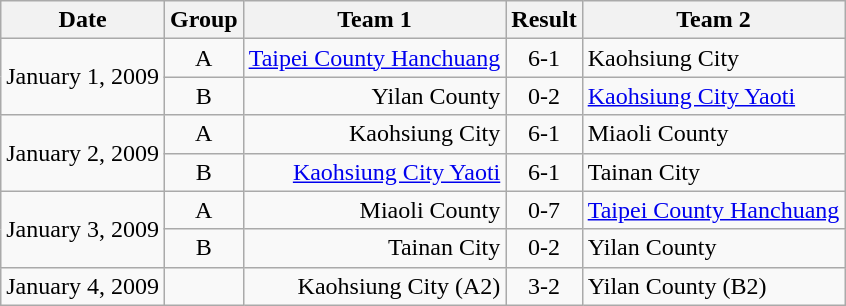<table class="wikitable">
<tr>
<th>Date</th>
<th>Group</th>
<th>Team 1</th>
<th>Result</th>
<th>Team 2</th>
</tr>
<tr>
<td rowspan="2">January 1, 2009</td>
<td align="center">A</td>
<td align="right"><a href='#'>Taipei County Hanchuang</a></td>
<td align="center">6-1</td>
<td>Kaohsiung City</td>
</tr>
<tr>
<td align="center">B</td>
<td align="right">Yilan County</td>
<td align="center">0-2</td>
<td><a href='#'>Kaohsiung City Yaoti</a></td>
</tr>
<tr>
<td rowspan="2">January 2, 2009</td>
<td align="center">A</td>
<td align="right">Kaohsiung City</td>
<td align="center">6-1</td>
<td>Miaoli County</td>
</tr>
<tr>
<td align="center">B</td>
<td align="right"><a href='#'>Kaohsiung City Yaoti</a></td>
<td align="center">6-1</td>
<td>Tainan City</td>
</tr>
<tr>
<td rowspan="2">January 3, 2009</td>
<td align="center">A</td>
<td align="right">Miaoli County</td>
<td align="center">0-7</td>
<td><a href='#'>Taipei County Hanchuang</a></td>
</tr>
<tr>
<td align="center">B</td>
<td align="right">Tainan City</td>
<td align="center">0-2</td>
<td>Yilan County</td>
</tr>
<tr>
<td>January 4, 2009</td>
<td></td>
<td align="right">Kaohsiung City (A2)</td>
<td align="center">3-2</td>
<td>Yilan County (B2)</td>
</tr>
</table>
